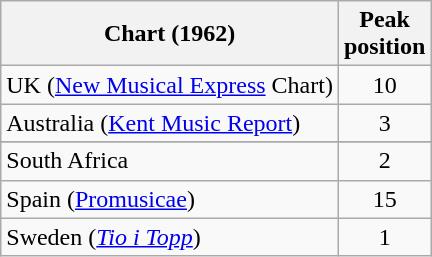<table class="wikitable">
<tr>
<th scope="col">Chart (1962)</th>
<th scope="col">Peak<br>position</th>
</tr>
<tr>
<td>UK (<a href='#'>New Musical Express</a> Chart)</td>
<td align=center>10</td>
</tr>
<tr>
<td>Australia (<a href='#'>Kent Music Report</a>)</td>
<td align=center>3</td>
</tr>
<tr>
</tr>
<tr>
</tr>
<tr>
<td>South Africa</td>
<td align=center>2</td>
</tr>
<tr>
<td>Spain (<a href='#'>Promusicae</a>)</td>
<td align=center>15</td>
</tr>
<tr>
<td>Sweden (<em><a href='#'>Tio i Topp</a></em>)</td>
<td style="text-align:center;">1</td>
</tr>
</table>
